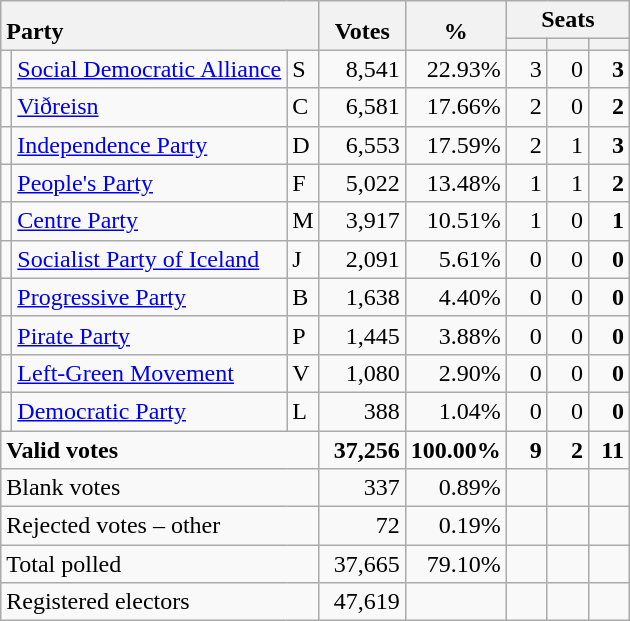<table class="wikitable" border="1" style="text-align:right;">
<tr>
<th style="text-align:left;" valign=bottom rowspan=2 colspan=3>Party</th>
<th align=center valign=bottom rowspan=2 width="50">Votes</th>
<th align=center valign=bottom rowspan=2 width="50">%</th>
<th colspan=3>Seats</th>
</tr>
<tr>
<th align=center valign=bottom width="20"><small></small></th>
<th align=center valign=bottom width="20"><small><a href='#'></a></small></th>
<th align=center valign=bottom width="20"><small></small></th>
</tr>
<tr>
<td></td>
<td align=left style="white-space: nowrap;"><a href='#'>Social Democratic Alliance</a></td>
<td align=left>S</td>
<td>8,541</td>
<td>22.93%</td>
<td>3</td>
<td>0</td>
<td><strong>3</strong></td>
</tr>
<tr>
<td></td>
<td align=left><a href='#'>Viðreisn</a></td>
<td align=left>C</td>
<td>6,581</td>
<td>17.66%</td>
<td>2</td>
<td>0</td>
<td><strong>2</strong></td>
</tr>
<tr>
<td></td>
<td align=left><a href='#'>Independence Party</a></td>
<td align=left>D</td>
<td>6,553</td>
<td>17.59%</td>
<td>2</td>
<td>1</td>
<td><strong>3</strong></td>
</tr>
<tr>
<td></td>
<td align=left><a href='#'>People's Party</a></td>
<td align=left>F</td>
<td>5,022</td>
<td>13.48%</td>
<td>1</td>
<td>1</td>
<td><strong>2</strong></td>
</tr>
<tr>
<td></td>
<td align=left><a href='#'>Centre Party</a></td>
<td align=left>M</td>
<td>3,917</td>
<td>10.51%</td>
<td>1</td>
<td>0</td>
<td><strong>1</strong></td>
</tr>
<tr>
<td></td>
<td align=left><a href='#'>Socialist Party of Iceland</a></td>
<td align=left>J</td>
<td>2,091</td>
<td>5.61%</td>
<td>0</td>
<td>0</td>
<td><strong>0</strong></td>
</tr>
<tr>
<td></td>
<td align=left><a href='#'>Progressive Party</a></td>
<td align=left>B</td>
<td>1,638</td>
<td>4.40%</td>
<td>0</td>
<td>0</td>
<td><strong>0</strong></td>
</tr>
<tr>
<td></td>
<td align=left><a href='#'>Pirate Party</a></td>
<td align=left>P</td>
<td>1,445</td>
<td>3.88%</td>
<td>0</td>
<td>0</td>
<td><strong>0</strong></td>
</tr>
<tr>
<td></td>
<td align=left><a href='#'>Left-Green Movement</a></td>
<td align=left>V</td>
<td>1,080</td>
<td>2.90%</td>
<td>0</td>
<td>0</td>
<td><strong>0</strong></td>
</tr>
<tr>
<td></td>
<td align=left><a href='#'>Democratic Party</a></td>
<td align=left>L</td>
<td>388</td>
<td>1.04%</td>
<td>0</td>
<td>0</td>
<td><strong>0</strong></td>
</tr>
<tr style="font-weight:bold">
<td align=left colspan=3>Valid votes</td>
<td>37,256</td>
<td>100.00%</td>
<td>9</td>
<td>2</td>
<td>11</td>
</tr>
<tr>
<td align=left colspan=3>Blank votes</td>
<td>337</td>
<td>0.89%</td>
<td></td>
<td></td>
<td></td>
</tr>
<tr>
<td align=left colspan=3>Rejected votes – other</td>
<td>72</td>
<td>0.19%</td>
<td></td>
<td></td>
<td></td>
</tr>
<tr>
<td align=left colspan=3>Total polled</td>
<td>37,665</td>
<td>79.10%</td>
<td></td>
<td></td>
<td></td>
</tr>
<tr>
<td align=left colspan=3>Registered electors</td>
<td>47,619</td>
<td></td>
<td></td>
<td></td>
<td></td>
</tr>
</table>
